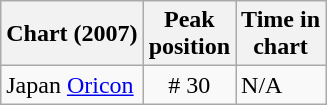<table class="wikitable">
<tr>
<th align="left">Chart (2007)</th>
<th align="center">Peak<br>position</th>
<th align="center">Time in<br>chart</th>
</tr>
<tr>
<td align="left">Japan <a href='#'>Oricon</a></td>
<td align="center"># 30</td>
<td align="">N/A</td>
</tr>
</table>
